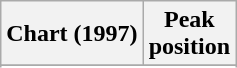<table class="wikitable sortable plainrowheaders" style="text-align:center">
<tr>
<th scope="col">Chart (1997)</th>
<th scope="col">Peak<br>position</th>
</tr>
<tr>
</tr>
<tr>
</tr>
<tr>
</tr>
<tr>
</tr>
<tr>
</tr>
<tr>
</tr>
<tr>
</tr>
<tr>
</tr>
<tr>
</tr>
<tr>
</tr>
<tr>
</tr>
<tr>
</tr>
<tr>
</tr>
<tr>
</tr>
<tr>
</tr>
<tr>
</tr>
<tr>
</tr>
</table>
